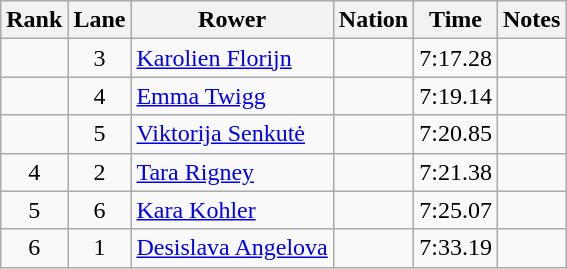<table class="wikitable sortable" style="text-align:center">
<tr>
<th>Rank</th>
<th>Lane</th>
<th>Rower</th>
<th>Nation</th>
<th>Time</th>
<th>Notes</th>
</tr>
<tr>
<td></td>
<td>3</td>
<td align=left><a href='#'>Karolien Florijn</a></td>
<td align=left></td>
<td>7:17.28</td>
<td></td>
</tr>
<tr>
<td></td>
<td>4</td>
<td align=left><a href='#'>Emma Twigg</a></td>
<td align=left></td>
<td>7:19.14</td>
<td></td>
</tr>
<tr>
<td></td>
<td>5</td>
<td align=left><a href='#'>Viktorija Senkutė</a></td>
<td align=left></td>
<td>7:20.85</td>
<td></td>
</tr>
<tr>
<td>4</td>
<td>2</td>
<td align=left><a href='#'>Tara Rigney</a></td>
<td align=left></td>
<td>7:21.38</td>
<td></td>
</tr>
<tr>
<td>5</td>
<td>6</td>
<td align=left><a href='#'>Kara Kohler</a></td>
<td align=left></td>
<td>7:25.07</td>
<td></td>
</tr>
<tr>
<td>6</td>
<td>1</td>
<td align=left><a href='#'>Desislava Angelova</a></td>
<td align=left></td>
<td>7:33.19</td>
<td></td>
</tr>
</table>
